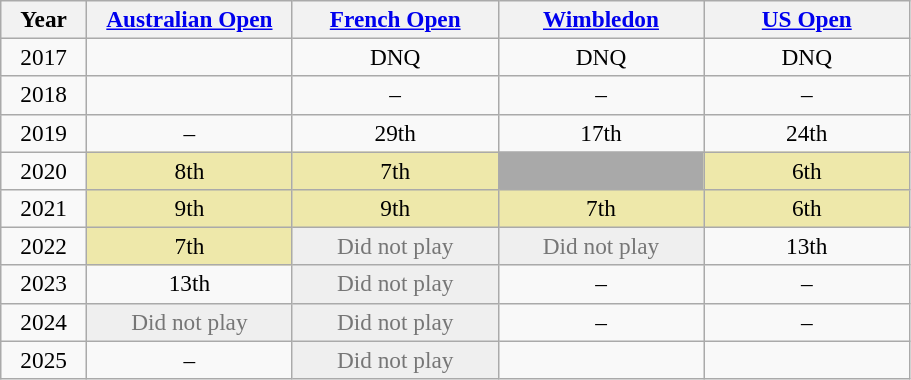<table class=wikitable style=font-size:97%;text-align:center>
<tr>
<th width=50>Year</th>
<th width=130><a href='#'>Australian Open</a></th>
<th width=130><a href='#'>French Open</a></th>
<th width=130><a href='#'>Wimbledon</a></th>
<th width=130><a href='#'>US Open</a></th>
</tr>
<tr>
<td>2017</td>
<td></td>
<td>DNQ</td>
<td>DNQ</td>
<td>DNQ</td>
</tr>
<tr>
<td>2018</td>
<td></td>
<td>–</td>
<td>–</td>
<td>–</td>
</tr>
<tr>
<td>2019</td>
<td>–</td>
<td>29th</td>
<td>17th</td>
<td>24th</td>
</tr>
<tr>
<td>2020</td>
<td bgcolor=eee8aa>8th</td>
<td bgcolor=eee8aa>7th</td>
<td bgcolor=darkgray></td>
<td bgcolor=eee8aa>6th</td>
</tr>
<tr>
<td>2021</td>
<td bgcolor=eee8aa>9th</td>
<td bgcolor=eee8aa>9th</td>
<td bgcolor=eee8aa>7th</td>
<td bgcolor=eee8aa>6th</td>
</tr>
<tr>
<td>2022</td>
<td bgcolor=eee8aa>7th</td>
<td style="color:#767676; background:#efefef">Did not play</td>
<td style="color:#767676; background:#efefef">Did not play</td>
<td>13th</td>
</tr>
<tr>
<td>2023</td>
<td>13th</td>
<td style="color:#767676; background:#efefef">Did not play</td>
<td>–</td>
<td>–</td>
</tr>
<tr>
<td>2024</td>
<td style="color:#767676; background:#efefef">Did not play</td>
<td style="color:#767676; background:#efefef">Did not play</td>
<td>–</td>
<td>–</td>
</tr>
<tr>
<td>2025</td>
<td>–</td>
<td style="color:#767676; background:#efefef">Did not play</td>
<td></td>
<td></td>
</tr>
</table>
